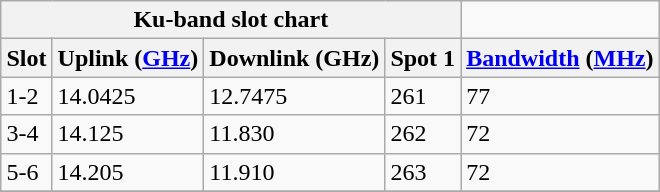<table class="wikitable collapsible collapsed" style="margin: 1em auto 1em auto;">
<tr>
<th colspan="4">Ku-band slot chart</th>
</tr>
<tr>
<th>Slot</th>
<th>Uplink (<a href='#'>GHz</a>)<br></th>
<th>Downlink (GHz)<br></th>
<th>Spot 1</th>
<th><a href='#'>Bandwidth</a> (<a href='#'>MHz</a>)</th>
</tr>
<tr>
<td>1-2</td>
<td>14.0425</td>
<td>12.7475</td>
<td>261</td>
<td>77</td>
</tr>
<tr>
<td>3-4</td>
<td>14.125</td>
<td>11.830</td>
<td>262</td>
<td>72</td>
</tr>
<tr>
<td>5-6</td>
<td>14.205</td>
<td>11.910</td>
<td>263</td>
<td>72</td>
</tr>
<tr>
</tr>
</table>
